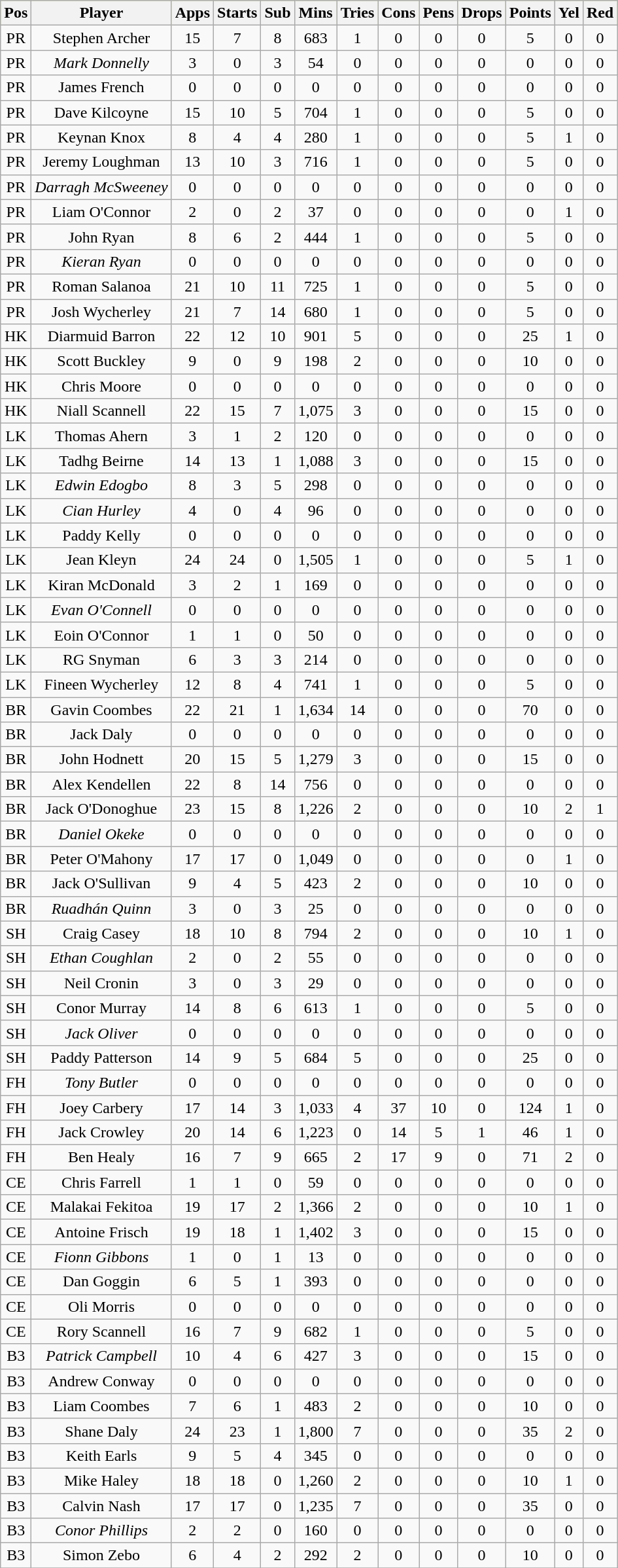<table class="wikitable sortable collapsible collapsed" style="text-align:center">
<tr style="background:#ff9;">
<th>Pos</th>
<th>Player</th>
<th>Apps</th>
<th>Starts</th>
<th>Sub</th>
<th>Mins</th>
<th>Tries</th>
<th>Cons</th>
<th>Pens</th>
<th>Drops</th>
<th>Points</th>
<th>Yel</th>
<th>Red</th>
</tr>
<tr>
<td>PR</td>
<td>Stephen Archer</td>
<td>15</td>
<td>7</td>
<td>8</td>
<td>683</td>
<td>1</td>
<td>0</td>
<td>0</td>
<td>0</td>
<td>5</td>
<td>0</td>
<td>0</td>
</tr>
<tr>
<td>PR</td>
<td><em>Mark Donnelly</em></td>
<td>3</td>
<td>0</td>
<td>3</td>
<td>54</td>
<td>0</td>
<td>0</td>
<td>0</td>
<td>0</td>
<td>0</td>
<td>0</td>
<td>0</td>
</tr>
<tr>
<td>PR</td>
<td>James French</td>
<td>0</td>
<td>0</td>
<td>0</td>
<td>0</td>
<td>0</td>
<td>0</td>
<td>0</td>
<td>0</td>
<td>0</td>
<td>0</td>
<td>0</td>
</tr>
<tr>
<td>PR</td>
<td>Dave Kilcoyne</td>
<td>15</td>
<td>10</td>
<td>5</td>
<td>704</td>
<td>1</td>
<td>0</td>
<td>0</td>
<td>0</td>
<td>5</td>
<td>0</td>
<td>0</td>
</tr>
<tr>
<td>PR</td>
<td>Keynan Knox</td>
<td>8</td>
<td>4</td>
<td>4</td>
<td>280</td>
<td>1</td>
<td>0</td>
<td>0</td>
<td>0</td>
<td>5</td>
<td>1</td>
<td>0</td>
</tr>
<tr>
<td>PR</td>
<td>Jeremy Loughman</td>
<td>13</td>
<td>10</td>
<td>3</td>
<td>716</td>
<td>1</td>
<td>0</td>
<td>0</td>
<td>0</td>
<td>5</td>
<td>0</td>
<td>0</td>
</tr>
<tr>
<td>PR</td>
<td><em>Darragh McSweeney</em></td>
<td>0</td>
<td>0</td>
<td>0</td>
<td>0</td>
<td>0</td>
<td>0</td>
<td>0</td>
<td>0</td>
<td>0</td>
<td>0</td>
<td>0</td>
</tr>
<tr>
<td>PR</td>
<td>Liam O'Connor</td>
<td>2</td>
<td>0</td>
<td>2</td>
<td>37</td>
<td>0</td>
<td>0</td>
<td>0</td>
<td>0</td>
<td>0</td>
<td>1</td>
<td>0</td>
</tr>
<tr>
<td>PR</td>
<td>John Ryan</td>
<td>8</td>
<td>6</td>
<td>2</td>
<td>444</td>
<td>1</td>
<td>0</td>
<td>0</td>
<td>0</td>
<td>5</td>
<td>0</td>
<td>0</td>
</tr>
<tr>
<td>PR</td>
<td><em>Kieran Ryan</em></td>
<td>0</td>
<td>0</td>
<td>0</td>
<td>0</td>
<td>0</td>
<td>0</td>
<td>0</td>
<td>0</td>
<td>0</td>
<td>0</td>
<td>0</td>
</tr>
<tr>
<td>PR</td>
<td>Roman Salanoa</td>
<td>21</td>
<td>10</td>
<td>11</td>
<td>725</td>
<td>1</td>
<td>0</td>
<td>0</td>
<td>0</td>
<td>5</td>
<td>0</td>
<td>0</td>
</tr>
<tr>
<td>PR</td>
<td>Josh Wycherley</td>
<td>21</td>
<td>7</td>
<td>14</td>
<td>680</td>
<td>1</td>
<td>0</td>
<td>0</td>
<td>0</td>
<td>5</td>
<td>0</td>
<td>0</td>
</tr>
<tr>
<td>HK</td>
<td>Diarmuid Barron</td>
<td>22</td>
<td>12</td>
<td>10</td>
<td>901</td>
<td>5</td>
<td>0</td>
<td>0</td>
<td>0</td>
<td>25</td>
<td>1</td>
<td>0</td>
</tr>
<tr>
<td>HK</td>
<td>Scott Buckley</td>
<td>9</td>
<td>0</td>
<td>9</td>
<td>198</td>
<td>2</td>
<td>0</td>
<td>0</td>
<td>0</td>
<td>10</td>
<td>0</td>
<td>0</td>
</tr>
<tr>
<td>HK</td>
<td>Chris Moore</td>
<td>0</td>
<td>0</td>
<td>0</td>
<td>0</td>
<td>0</td>
<td>0</td>
<td>0</td>
<td>0</td>
<td>0</td>
<td>0</td>
<td>0</td>
</tr>
<tr>
<td>HK</td>
<td>Niall Scannell</td>
<td>22</td>
<td>15</td>
<td>7</td>
<td>1,075</td>
<td>3</td>
<td>0</td>
<td>0</td>
<td>0</td>
<td>15</td>
<td>0</td>
<td>0</td>
</tr>
<tr>
<td>LK</td>
<td>Thomas Ahern</td>
<td>3</td>
<td>1</td>
<td>2</td>
<td>120</td>
<td>0</td>
<td>0</td>
<td>0</td>
<td>0</td>
<td>0</td>
<td>0</td>
<td>0</td>
</tr>
<tr>
<td>LK</td>
<td>Tadhg Beirne</td>
<td>14</td>
<td>13</td>
<td>1</td>
<td>1,088</td>
<td>3</td>
<td>0</td>
<td>0</td>
<td>0</td>
<td>15</td>
<td>0</td>
<td>0</td>
</tr>
<tr>
<td>LK</td>
<td><em>Edwin Edogbo</em></td>
<td>8</td>
<td>3</td>
<td>5</td>
<td>298</td>
<td>0</td>
<td>0</td>
<td>0</td>
<td>0</td>
<td>0</td>
<td>0</td>
<td>0</td>
</tr>
<tr>
<td>LK</td>
<td><em>Cian Hurley</em></td>
<td>4</td>
<td>0</td>
<td>4</td>
<td>96</td>
<td>0</td>
<td>0</td>
<td>0</td>
<td>0</td>
<td>0</td>
<td>0</td>
<td>0</td>
</tr>
<tr>
<td>LK</td>
<td>Paddy Kelly</td>
<td>0</td>
<td>0</td>
<td>0</td>
<td>0</td>
<td>0</td>
<td>0</td>
<td>0</td>
<td>0</td>
<td>0</td>
<td>0</td>
<td>0</td>
</tr>
<tr>
<td>LK</td>
<td>Jean Kleyn</td>
<td>24</td>
<td>24</td>
<td>0</td>
<td>1,505</td>
<td>1</td>
<td>0</td>
<td>0</td>
<td>0</td>
<td>5</td>
<td>1</td>
<td>0</td>
</tr>
<tr>
<td>LK</td>
<td>Kiran McDonald</td>
<td>3</td>
<td>2</td>
<td>1</td>
<td>169</td>
<td>0</td>
<td>0</td>
<td>0</td>
<td>0</td>
<td>0</td>
<td>0</td>
<td>0</td>
</tr>
<tr>
<td>LK</td>
<td><em>Evan O'Connell</em></td>
<td>0</td>
<td>0</td>
<td>0</td>
<td>0</td>
<td>0</td>
<td>0</td>
<td>0</td>
<td>0</td>
<td>0</td>
<td>0</td>
<td>0</td>
</tr>
<tr>
<td>LK</td>
<td>Eoin O'Connor</td>
<td>1</td>
<td>1</td>
<td>0</td>
<td>50</td>
<td>0</td>
<td>0</td>
<td>0</td>
<td>0</td>
<td>0</td>
<td>0</td>
<td>0</td>
</tr>
<tr>
<td>LK</td>
<td>RG Snyman</td>
<td>6</td>
<td>3</td>
<td>3</td>
<td>214</td>
<td>0</td>
<td>0</td>
<td>0</td>
<td>0</td>
<td>0</td>
<td>0</td>
<td>0</td>
</tr>
<tr>
<td>LK</td>
<td>Fineen Wycherley</td>
<td>12</td>
<td>8</td>
<td>4</td>
<td>741</td>
<td>1</td>
<td>0</td>
<td>0</td>
<td>0</td>
<td>5</td>
<td>0</td>
<td>0</td>
</tr>
<tr>
<td>BR</td>
<td>Gavin Coombes</td>
<td>22</td>
<td>21</td>
<td>1</td>
<td>1,634</td>
<td>14</td>
<td>0</td>
<td>0</td>
<td>0</td>
<td>70</td>
<td>0</td>
<td>0</td>
</tr>
<tr>
<td>BR</td>
<td>Jack Daly</td>
<td>0</td>
<td>0</td>
<td>0</td>
<td>0</td>
<td>0</td>
<td>0</td>
<td>0</td>
<td>0</td>
<td>0</td>
<td>0</td>
<td>0</td>
</tr>
<tr>
<td>BR</td>
<td>John Hodnett</td>
<td>20</td>
<td>15</td>
<td>5</td>
<td>1,279</td>
<td>3</td>
<td>0</td>
<td>0</td>
<td>0</td>
<td>15</td>
<td>0</td>
<td>0</td>
</tr>
<tr>
<td>BR</td>
<td>Alex Kendellen</td>
<td>22</td>
<td>8</td>
<td>14</td>
<td>756</td>
<td>0</td>
<td>0</td>
<td>0</td>
<td>0</td>
<td>0</td>
<td>0</td>
<td>0</td>
</tr>
<tr>
<td>BR</td>
<td>Jack O'Donoghue</td>
<td>23</td>
<td>15</td>
<td>8</td>
<td>1,226</td>
<td>2</td>
<td>0</td>
<td>0</td>
<td>0</td>
<td>10</td>
<td>2</td>
<td>1</td>
</tr>
<tr>
<td>BR</td>
<td><em>Daniel Okeke</em></td>
<td>0</td>
<td>0</td>
<td>0</td>
<td>0</td>
<td>0</td>
<td>0</td>
<td>0</td>
<td>0</td>
<td>0</td>
<td>0</td>
<td>0</td>
</tr>
<tr>
<td>BR</td>
<td>Peter O'Mahony</td>
<td>17</td>
<td>17</td>
<td>0</td>
<td>1,049</td>
<td>0</td>
<td>0</td>
<td>0</td>
<td>0</td>
<td>0</td>
<td>1</td>
<td>0</td>
</tr>
<tr>
<td>BR</td>
<td>Jack O'Sullivan</td>
<td>9</td>
<td>4</td>
<td>5</td>
<td>423</td>
<td>2</td>
<td>0</td>
<td>0</td>
<td>0</td>
<td>10</td>
<td>0</td>
<td>0</td>
</tr>
<tr>
<td>BR</td>
<td><em>Ruadhán Quinn</em></td>
<td>3</td>
<td>0</td>
<td>3</td>
<td>25</td>
<td>0</td>
<td>0</td>
<td>0</td>
<td>0</td>
<td>0</td>
<td>0</td>
<td>0</td>
</tr>
<tr>
<td>SH</td>
<td>Craig Casey</td>
<td>18</td>
<td>10</td>
<td>8</td>
<td>794</td>
<td>2</td>
<td>0</td>
<td>0</td>
<td>0</td>
<td>10</td>
<td>1</td>
<td>0</td>
</tr>
<tr>
<td>SH</td>
<td><em>Ethan Coughlan</em></td>
<td>2</td>
<td>0</td>
<td>2</td>
<td>55</td>
<td>0</td>
<td>0</td>
<td>0</td>
<td>0</td>
<td>0</td>
<td>0</td>
<td>0</td>
</tr>
<tr>
<td>SH</td>
<td>Neil Cronin</td>
<td>3</td>
<td>0</td>
<td>3</td>
<td>29</td>
<td>0</td>
<td>0</td>
<td>0</td>
<td>0</td>
<td>0</td>
<td>0</td>
<td>0</td>
</tr>
<tr>
<td>SH</td>
<td>Conor Murray</td>
<td>14</td>
<td>8</td>
<td>6</td>
<td>613</td>
<td>1</td>
<td>0</td>
<td>0</td>
<td>0</td>
<td>5</td>
<td>0</td>
<td>0</td>
</tr>
<tr>
<td>SH</td>
<td><em>Jack Oliver</em></td>
<td>0</td>
<td>0</td>
<td>0</td>
<td>0</td>
<td>0</td>
<td>0</td>
<td>0</td>
<td>0</td>
<td>0</td>
<td>0</td>
<td>0</td>
</tr>
<tr>
<td>SH</td>
<td>Paddy Patterson</td>
<td>14</td>
<td>9</td>
<td>5</td>
<td>684</td>
<td>5</td>
<td>0</td>
<td>0</td>
<td>0</td>
<td>25</td>
<td>0</td>
<td>0</td>
</tr>
<tr>
<td>FH</td>
<td><em>Tony Butler</em></td>
<td>0</td>
<td>0</td>
<td>0</td>
<td>0</td>
<td>0</td>
<td>0</td>
<td>0</td>
<td>0</td>
<td>0</td>
<td>0</td>
<td>0</td>
</tr>
<tr>
<td>FH</td>
<td>Joey Carbery</td>
<td>17</td>
<td>14</td>
<td>3</td>
<td>1,033</td>
<td>4</td>
<td>37</td>
<td>10</td>
<td>0</td>
<td>124</td>
<td>1</td>
<td>0</td>
</tr>
<tr>
<td>FH</td>
<td>Jack Crowley</td>
<td>20</td>
<td>14</td>
<td>6</td>
<td>1,223</td>
<td>0</td>
<td>14</td>
<td>5</td>
<td>1</td>
<td>46</td>
<td>1</td>
<td>0</td>
</tr>
<tr>
<td>FH</td>
<td>Ben Healy</td>
<td>16</td>
<td>7</td>
<td>9</td>
<td>665</td>
<td>2</td>
<td>17</td>
<td>9</td>
<td>0</td>
<td>71</td>
<td>2</td>
<td>0</td>
</tr>
<tr>
<td>CE</td>
<td>Chris Farrell</td>
<td>1</td>
<td>1</td>
<td>0</td>
<td>59</td>
<td>0</td>
<td>0</td>
<td>0</td>
<td>0</td>
<td>0</td>
<td>0</td>
<td>0</td>
</tr>
<tr>
<td>CE</td>
<td>Malakai Fekitoa</td>
<td>19</td>
<td>17</td>
<td>2</td>
<td>1,366</td>
<td>2</td>
<td>0</td>
<td>0</td>
<td>0</td>
<td>10</td>
<td>1</td>
<td>0</td>
</tr>
<tr>
<td>CE</td>
<td>Antoine Frisch</td>
<td>19</td>
<td>18</td>
<td>1</td>
<td>1,402</td>
<td>3</td>
<td>0</td>
<td>0</td>
<td>0</td>
<td>15</td>
<td>0</td>
<td>0</td>
</tr>
<tr>
<td>CE</td>
<td><em>Fionn Gibbons</em></td>
<td>1</td>
<td>0</td>
<td>1</td>
<td>13</td>
<td>0</td>
<td>0</td>
<td>0</td>
<td>0</td>
<td>0</td>
<td>0</td>
<td>0</td>
</tr>
<tr>
<td>CE</td>
<td>Dan Goggin</td>
<td>6</td>
<td>5</td>
<td>1</td>
<td>393</td>
<td>0</td>
<td>0</td>
<td>0</td>
<td>0</td>
<td>0</td>
<td>0</td>
<td>0</td>
</tr>
<tr>
<td>CE</td>
<td>Oli Morris</td>
<td>0</td>
<td>0</td>
<td>0</td>
<td>0</td>
<td>0</td>
<td>0</td>
<td>0</td>
<td>0</td>
<td>0</td>
<td>0</td>
<td>0</td>
</tr>
<tr>
<td>CE</td>
<td>Rory Scannell</td>
<td>16</td>
<td>7</td>
<td>9</td>
<td>682</td>
<td>1</td>
<td>0</td>
<td>0</td>
<td>0</td>
<td>5</td>
<td>0</td>
<td>0</td>
</tr>
<tr>
<td>B3</td>
<td><em>Patrick Campbell</em></td>
<td>10</td>
<td>4</td>
<td>6</td>
<td>427</td>
<td>3</td>
<td>0</td>
<td>0</td>
<td>0</td>
<td>15</td>
<td>0</td>
<td>0</td>
</tr>
<tr>
<td>B3</td>
<td>Andrew Conway</td>
<td>0</td>
<td>0</td>
<td>0</td>
<td>0</td>
<td>0</td>
<td>0</td>
<td>0</td>
<td>0</td>
<td>0</td>
<td>0</td>
<td>0</td>
</tr>
<tr>
<td>B3</td>
<td>Liam Coombes</td>
<td>7</td>
<td>6</td>
<td>1</td>
<td>483</td>
<td>2</td>
<td>0</td>
<td>0</td>
<td>0</td>
<td>10</td>
<td>0</td>
<td>0</td>
</tr>
<tr>
<td>B3</td>
<td>Shane Daly</td>
<td>24</td>
<td>23</td>
<td>1</td>
<td>1,800</td>
<td>7</td>
<td>0</td>
<td>0</td>
<td>0</td>
<td>35</td>
<td>2</td>
<td>0</td>
</tr>
<tr>
<td>B3</td>
<td>Keith Earls</td>
<td>9</td>
<td>5</td>
<td>4</td>
<td>345</td>
<td>0</td>
<td>0</td>
<td>0</td>
<td>0</td>
<td>0</td>
<td>0</td>
<td>0</td>
</tr>
<tr>
<td>B3</td>
<td>Mike Haley</td>
<td>18</td>
<td>18</td>
<td>0</td>
<td>1,260</td>
<td>2</td>
<td>0</td>
<td>0</td>
<td>0</td>
<td>10</td>
<td>1</td>
<td>0</td>
</tr>
<tr>
<td>B3</td>
<td>Calvin Nash</td>
<td>17</td>
<td>17</td>
<td>0</td>
<td>1,235</td>
<td>7</td>
<td>0</td>
<td>0</td>
<td>0</td>
<td>35</td>
<td>0</td>
<td>0</td>
</tr>
<tr>
<td>B3</td>
<td><em>Conor Phillips</em></td>
<td>2</td>
<td>2</td>
<td>0</td>
<td>160</td>
<td>0</td>
<td>0</td>
<td>0</td>
<td>0</td>
<td>0</td>
<td>0</td>
<td>0</td>
</tr>
<tr>
<td>B3</td>
<td>Simon Zebo</td>
<td>6</td>
<td>4</td>
<td>2</td>
<td>292</td>
<td>2</td>
<td>0</td>
<td>0</td>
<td>0</td>
<td>10</td>
<td>0</td>
<td>0</td>
</tr>
<tr>
</tr>
</table>
